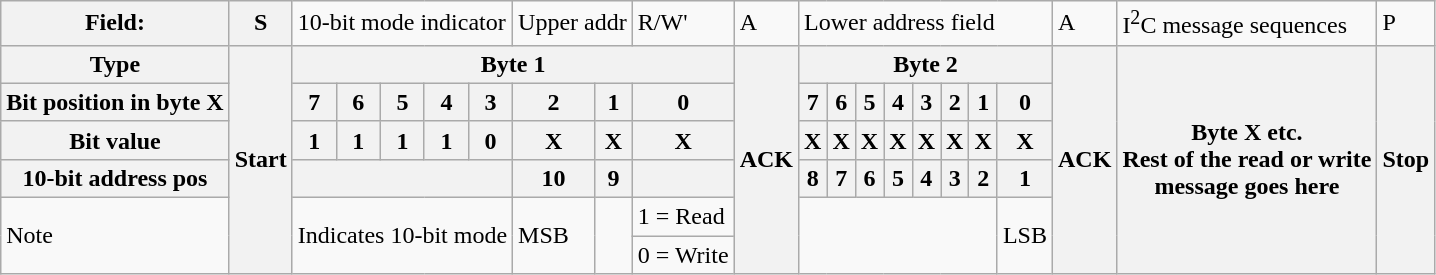<table class="wikitable">
<tr>
<th>Field:</th>
<th>S</th>
<td colspan="5">10-bit mode indicator</td>
<td colspan="2">Upper addr</td>
<td>R/W'</td>
<td>A</td>
<td colspan="8">Lower address field</td>
<td>A</td>
<td>I<sup>2</sup>C message sequences</td>
<td>P</td>
</tr>
<tr>
<th>Type</th>
<th rowspan="6">Start</th>
<th colspan="8">Byte 1</th>
<th rowspan="6">ACK</th>
<th colspan="8">Byte 2</th>
<th rowspan="6">ACK</th>
<th rowspan="6">Byte X etc.<br>Rest of the read or write<br>message goes here</th>
<th rowspan="6">Stop</th>
</tr>
<tr>
<th>Bit position in byte X</th>
<th>7</th>
<th>6</th>
<th>5</th>
<th>4</th>
<th>3</th>
<th>2</th>
<th>1</th>
<th>0</th>
<th>7</th>
<th>6</th>
<th>5</th>
<th>4</th>
<th>3</th>
<th>2</th>
<th>1</th>
<th>0</th>
</tr>
<tr>
<th>Bit value</th>
<th>1</th>
<th>1</th>
<th>1</th>
<th>1</th>
<th>0</th>
<th>X</th>
<th>X</th>
<th>X</th>
<th>X</th>
<th>X</th>
<th>X</th>
<th>X</th>
<th>X</th>
<th>X</th>
<th>X</th>
<th>X</th>
</tr>
<tr>
<th>10-bit address pos</th>
<th colspan="5"></th>
<th>10</th>
<th>9</th>
<th></th>
<th>8</th>
<th>7</th>
<th>6</th>
<th>5</th>
<th>4</th>
<th>3</th>
<th>2</th>
<th>1</th>
</tr>
<tr>
<td rowspan="2">Note</td>
<td colspan="5" rowspan="2">Indicates 10-bit mode</td>
<td rowspan="2">MSB</td>
<td rowspan="2"></td>
<td>1 = Read</td>
<td colspan="7" rowspan="2"></td>
<td rowspan="2">LSB</td>
</tr>
<tr>
<td>0 = Write</td>
</tr>
</table>
